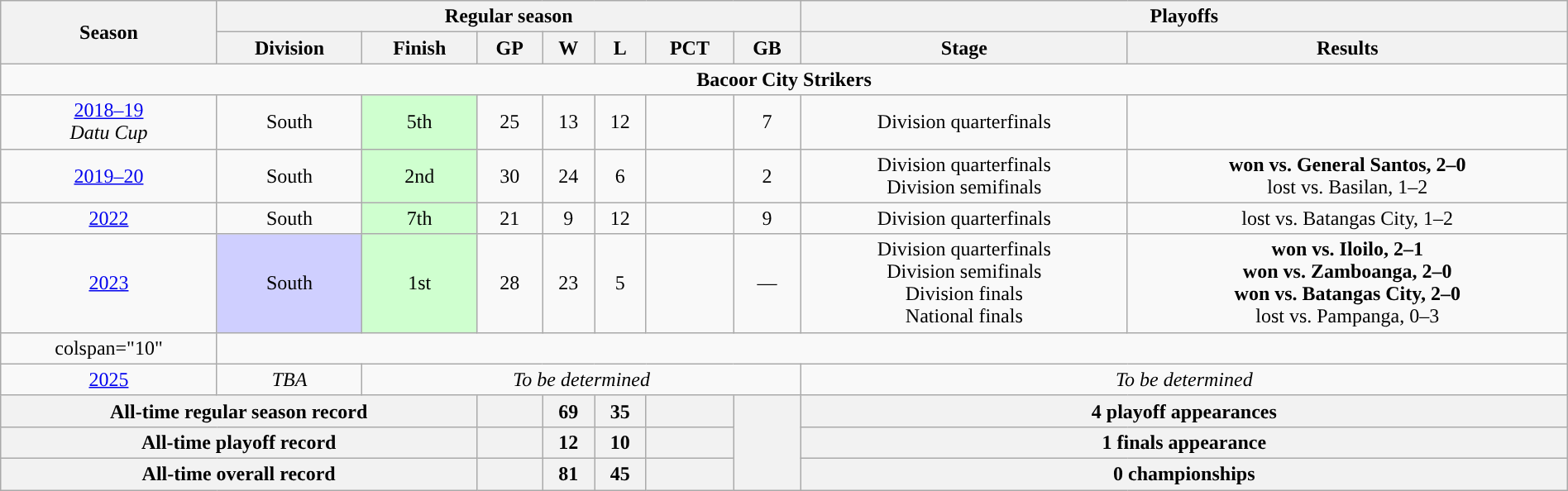<table class=wikitable style="width:100%; text-align:center">
<tr>
<th rowspan="2">Season</th>
<th colspan="7">Regular season</th>
<th colspan="2">Playoffs</th>
</tr>
<tr>
<th>Division</th>
<th>Finish</th>
<th>GP</th>
<th>W</th>
<th>L</th>
<th>PCT</th>
<th>GB</th>
<th>Stage</th>
<th>Results</th>
</tr>
<tr>
<td colspan=10><span><strong>Bacoor City Strikers</strong></span></td>
</tr>
<tr>
<td><a href='#'>2018–19</a> <br> <em>Datu Cup</em></td>
<td>South</td>
<td bgcolor="CFFFCF">5th</td>
<td>25</td>
<td>13</td>
<td>12</td>
<td></td>
<td>7</td>
<td>Division quarterfinals<br></td>
<td><br></td>
</tr>
<tr>
<td><a href='#'>2019–20</a> <br> </td>
<td>South</td>
<td bgcolor="CFFFCF">2nd</td>
<td>30</td>
<td>24</td>
<td>6</td>
<td></td>
<td>2</td>
<td>Division quarterfinals<br>Division semifinals</td>
<td><strong>won vs. General Santos, 2–0</strong><br>lost vs. Basilan, 1–2</td>
</tr>
<tr>
<td><a href='#'>2022</a></td>
<td>South</td>
<td bgcolor="CFFFCF">7th</td>
<td>21</td>
<td>9</td>
<td>12</td>
<td></td>
<td>9</td>
<td>Division quarterfinals</td>
<td>lost vs. Batangas City, 1–2</td>
</tr>
<tr>
<td><a href='#'>2023</a></td>
<td bgcolor="CFCFFF">South</td>
<td bgcolor="CFFFCF">1st</td>
<td>28</td>
<td>23</td>
<td>5</td>
<td></td>
<td>—</td>
<td>Division quarterfinals<br>Division semifinals<br>Division finals<br>National finals</td>
<td><strong>won vs. Iloilo, 2–1</strong><br><strong>won vs. Zamboanga, 2–0</strong><br><strong>won vs. Batangas City, 2–0</strong><br>lost vs. Pampanga, 0–3</td>
</tr>
<tr>
<td>colspan="10" </td>
</tr>
<tr>
<td><a href='#'>2025</a></td>
<td><em>TBA</em></td>
<td colspan=6><em>To be determined</em></td>
<td colspan=2><em>To be determined</em></td>
</tr>
<tr>
<th colspan="3">All-time regular season record</th>
<th></th>
<th>69</th>
<th>35</th>
<th></th>
<th rowspan="3"></th>
<th colspan="2">4 playoff appearances</th>
</tr>
<tr>
<th colspan="3">All-time playoff record</th>
<th></th>
<th>12</th>
<th>10</th>
<th></th>
<th colspan="2">1 finals appearance</th>
</tr>
<tr>
<th colspan="3">All-time overall record</th>
<th></th>
<th>81</th>
<th>45</th>
<th></th>
<th colspan="2">0 championships</th>
</tr>
</table>
